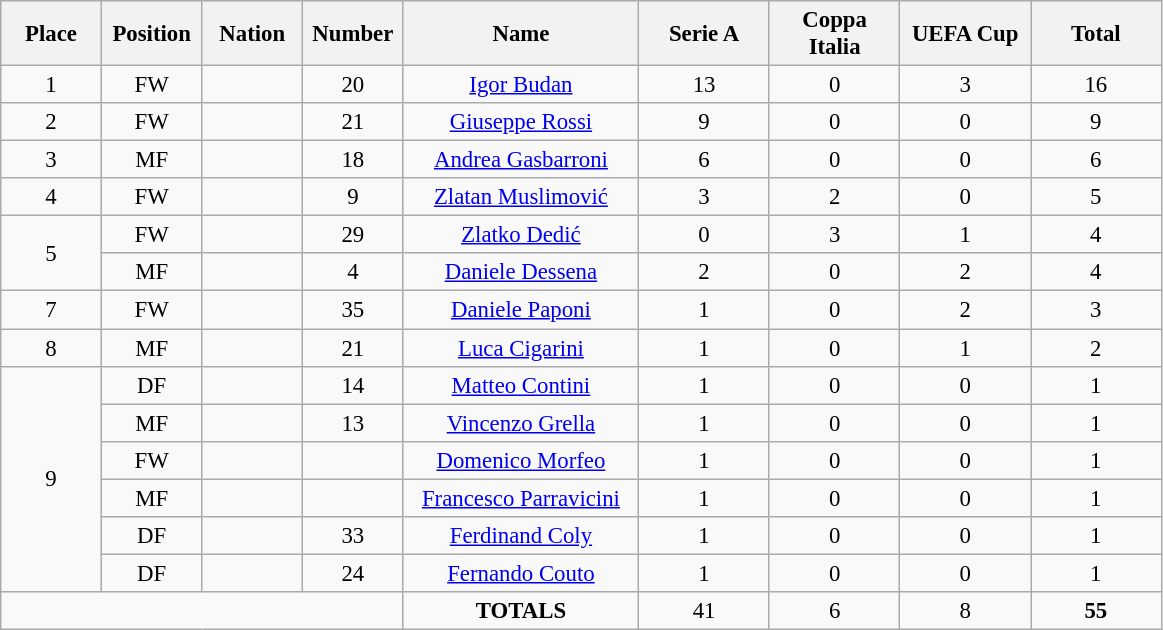<table class="wikitable" style="font-size: 95%; text-align: center;">
<tr>
<th width=60>Place</th>
<th width=60>Position</th>
<th width=60>Nation</th>
<th width=60>Number</th>
<th width=150>Name</th>
<th width=80>Serie A</th>
<th width=80>Coppa Italia</th>
<th width=80>UEFA Cup</th>
<th width=80><strong>Total</strong></th>
</tr>
<tr>
<td>1</td>
<td>FW</td>
<td></td>
<td>20</td>
<td><a href='#'>Igor Budan</a></td>
<td>13</td>
<td>0</td>
<td>3</td>
<td>16</td>
</tr>
<tr>
<td>2</td>
<td>FW</td>
<td></td>
<td>21</td>
<td><a href='#'>Giuseppe Rossi</a></td>
<td>9</td>
<td>0</td>
<td>0</td>
<td>9</td>
</tr>
<tr>
<td>3</td>
<td>MF</td>
<td></td>
<td>18</td>
<td><a href='#'>Andrea Gasbarroni</a></td>
<td>6</td>
<td>0</td>
<td>0</td>
<td>6</td>
</tr>
<tr>
<td>4</td>
<td>FW</td>
<td></td>
<td>9</td>
<td><a href='#'>Zlatan Muslimović</a></td>
<td>3</td>
<td>2</td>
<td>0</td>
<td>5</td>
</tr>
<tr>
<td rowspan="2">5</td>
<td>FW</td>
<td></td>
<td>29</td>
<td><a href='#'>Zlatko Dedić</a></td>
<td>0</td>
<td>3</td>
<td>1</td>
<td>4</td>
</tr>
<tr>
<td>MF</td>
<td></td>
<td>4</td>
<td><a href='#'>Daniele Dessena</a></td>
<td>2</td>
<td>0</td>
<td>2</td>
<td>4</td>
</tr>
<tr>
<td>7</td>
<td>FW</td>
<td></td>
<td>35</td>
<td><a href='#'>Daniele Paponi</a></td>
<td>1</td>
<td>0</td>
<td>2</td>
<td>3</td>
</tr>
<tr>
<td>8</td>
<td>MF</td>
<td></td>
<td>21</td>
<td><a href='#'>Luca Cigarini</a></td>
<td>1</td>
<td>0</td>
<td>1</td>
<td>2</td>
</tr>
<tr>
<td rowspan="6">9</td>
<td>DF</td>
<td></td>
<td>14</td>
<td><a href='#'>Matteo Contini</a></td>
<td>1</td>
<td>0</td>
<td>0</td>
<td>1</td>
</tr>
<tr>
<td>MF</td>
<td></td>
<td>13</td>
<td><a href='#'>Vincenzo Grella</a></td>
<td>1</td>
<td>0</td>
<td>0</td>
<td>1</td>
</tr>
<tr>
<td>FW</td>
<td></td>
<td></td>
<td><a href='#'>Domenico Morfeo</a></td>
<td>1</td>
<td>0</td>
<td>0</td>
<td>1</td>
</tr>
<tr>
<td>MF</td>
<td></td>
<td></td>
<td><a href='#'>Francesco Parravicini</a></td>
<td>1</td>
<td>0</td>
<td>0</td>
<td>1</td>
</tr>
<tr>
<td>DF</td>
<td></td>
<td>33</td>
<td><a href='#'>Ferdinand Coly</a></td>
<td>1</td>
<td>0</td>
<td>0</td>
<td>1</td>
</tr>
<tr>
<td>DF</td>
<td></td>
<td>24</td>
<td><a href='#'>Fernando Couto</a></td>
<td>1</td>
<td>0</td>
<td>0</td>
<td>1</td>
</tr>
<tr>
<td colspan="4"></td>
<td><strong>TOTALS</strong></td>
<td>41</td>
<td>6</td>
<td>8</td>
<td><strong>55</strong></td>
</tr>
</table>
